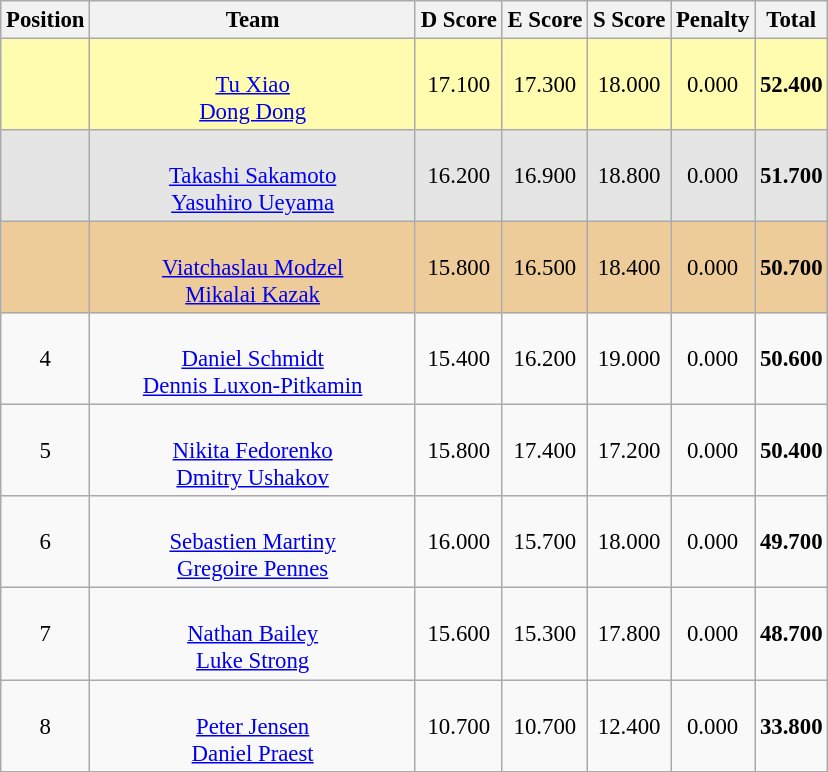<table class="wikitable sortable" style="text-align:center; font-size:95%">
<tr>
<th scope=col>Position</th>
<th scope="col" style="width:210px;">Team</th>
<th scope=col>D Score</th>
<th scope=col>E Score</th>
<th scope=col>S Score</th>
<th scope=col>Penalty</th>
<th scope=col;>Total</th>
</tr>
<tr style="background:#fffcaf;">
<td rowspan=1></td>
<td><strong></strong><br><a href='#'>Tu Xiao</a><br><a href='#'>Dong Dong</a></td>
<td>17.100</td>
<td>17.300</td>
<td>18.000</td>
<td>0.000</td>
<td><strong>52.400</strong></td>
</tr>
<tr style="background:#e5e5e5;">
<td rowspan=1></td>
<td><strong></strong><br><a href='#'>Takashi Sakamoto</a><br><a href='#'>Yasuhiro Ueyama</a></td>
<td>16.200</td>
<td>16.900</td>
<td>18.800</td>
<td>0.000</td>
<td><strong>51.700</strong></td>
</tr>
<tr style="background:#ec9;">
<td rowspan=1></td>
<td><strong></strong><br><a href='#'>Viatchaslau Modzel</a><br><a href='#'>Mikalai Kazak</a></td>
<td>15.800</td>
<td>16.500</td>
<td>18.400</td>
<td>0.000</td>
<td><strong>50.700</strong></td>
</tr>
<tr>
<td scope=row style="text-align:center">4</td>
<td><strong></strong><br><a href='#'>Daniel Schmidt</a><br><a href='#'>Dennis Luxon-Pitkamin</a></td>
<td>15.400</td>
<td>16.200</td>
<td>19.000</td>
<td>0.000</td>
<td><strong>50.600</strong></td>
</tr>
<tr>
<td scope=row style="text-align:center">5</td>
<td><strong></strong><br><a href='#'>Nikita Fedorenko</a><br><a href='#'>Dmitry Ushakov</a></td>
<td>15.800</td>
<td>17.400</td>
<td>17.200</td>
<td>0.000</td>
<td><strong>50.400</strong></td>
</tr>
<tr>
<td scope=row style="text-align:center">6</td>
<td><strong></strong><br><a href='#'>Sebastien Martiny</a><br><a href='#'>Gregoire Pennes</a></td>
<td>16.000</td>
<td>15.700</td>
<td>18.000</td>
<td>0.000</td>
<td><strong>49.700</strong></td>
</tr>
<tr>
<td scope=row style="text-align:center">7</td>
<td><strong></strong><br><a href='#'>Nathan Bailey</a><br><a href='#'>Luke Strong</a></td>
<td>15.600</td>
<td>15.300</td>
<td>17.800</td>
<td>0.000</td>
<td><strong>48.700</strong></td>
</tr>
<tr>
<td scope=row style="text-align:center">8</td>
<td><strong></strong><br><a href='#'>Peter Jensen</a><br><a href='#'>Daniel Praest</a></td>
<td>10.700</td>
<td>10.700</td>
<td>12.400</td>
<td>0.000</td>
<td><strong>33.800</strong></td>
</tr>
</table>
